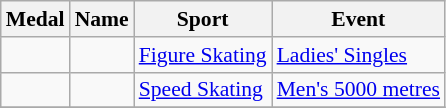<table class="wikitable sortable" style="font-size:90%">
<tr>
<th>Medal</th>
<th>Name</th>
<th>Sport</th>
<th>Event</th>
</tr>
<tr>
<td></td>
<td></td>
<td><a href='#'>Figure Skating</a></td>
<td><a href='#'>Ladies' Singles</a></td>
</tr>
<tr>
<td></td>
<td></td>
<td><a href='#'>Speed Skating</a></td>
<td><a href='#'>Men's 5000 metres</a></td>
</tr>
<tr>
</tr>
</table>
